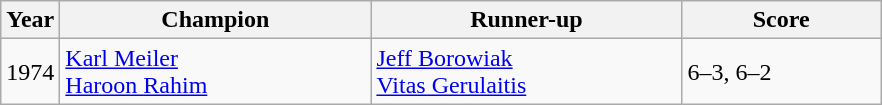<table class="wikitable">
<tr>
<th>Year</th>
<th width="200">Champion</th>
<th width="200">Runner-up</th>
<th width="125">Score</th>
</tr>
<tr>
<td>1974</td>
<td> <a href='#'>Karl Meiler</a><br> <a href='#'>Haroon Rahim</a></td>
<td> <a href='#'>Jeff Borowiak</a><br> <a href='#'>Vitas Gerulaitis</a></td>
<td>6–3, 6–2</td>
</tr>
</table>
